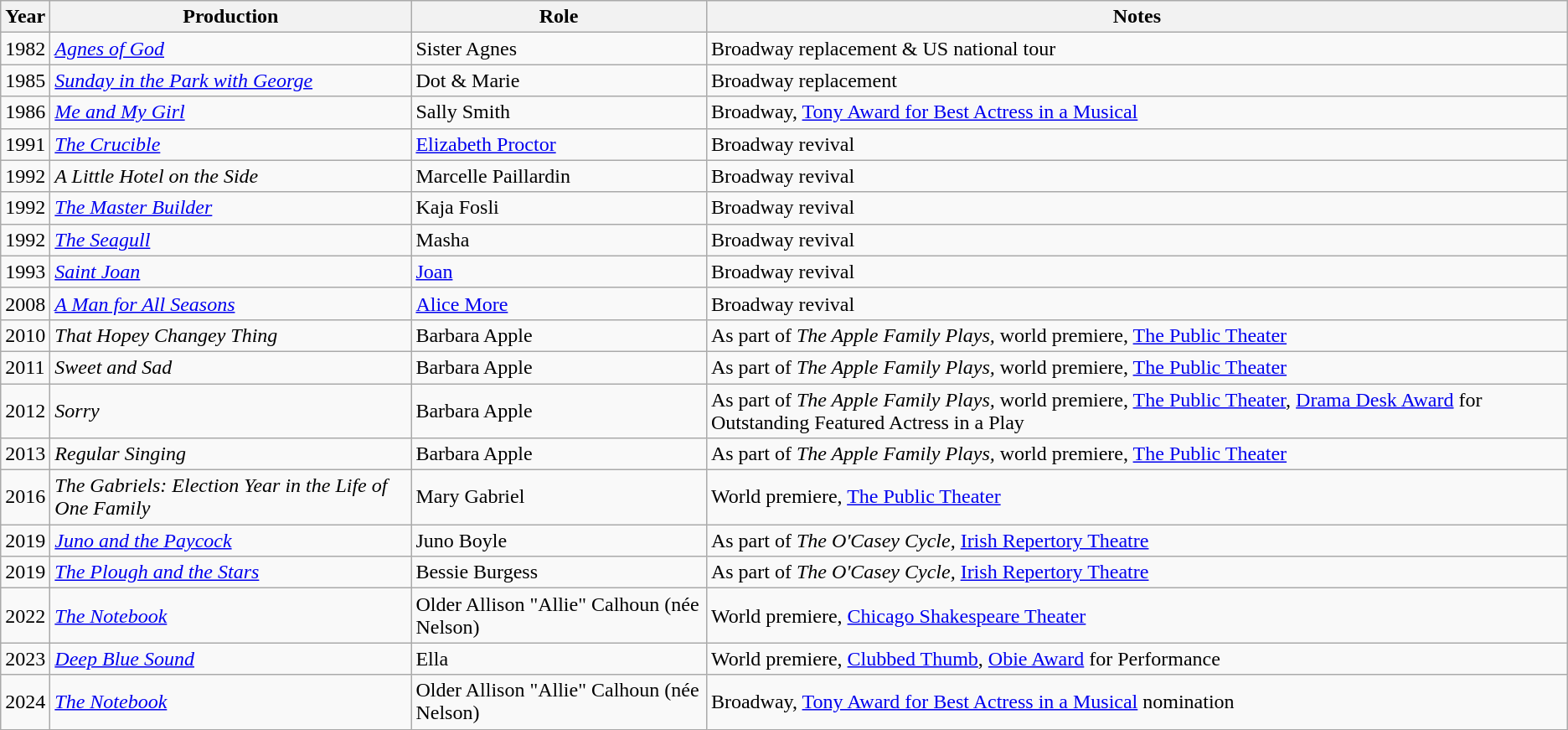<table class="wikitable">
<tr>
<th>Year</th>
<th>Production</th>
<th>Role</th>
<th>Notes</th>
</tr>
<tr>
<td>1982</td>
<td><em><a href='#'>Agnes of God</a></em></td>
<td>Sister Agnes</td>
<td>Broadway replacement & US national tour</td>
</tr>
<tr>
<td>1985</td>
<td><em><a href='#'>Sunday in the Park with George</a></em></td>
<td>Dot & Marie</td>
<td>Broadway replacement</td>
</tr>
<tr>
<td>1986</td>
<td><em><a href='#'>Me and My Girl</a></em></td>
<td>Sally Smith</td>
<td>Broadway, <a href='#'>Tony Award for Best Actress in a Musical</a></td>
</tr>
<tr>
<td>1991</td>
<td><em><a href='#'>The Crucible</a></em></td>
<td><a href='#'>Elizabeth Proctor</a></td>
<td>Broadway revival</td>
</tr>
<tr>
<td>1992</td>
<td><em>A Little Hotel on the Side</em></td>
<td>Marcelle Paillardin</td>
<td>Broadway revival</td>
</tr>
<tr>
<td>1992</td>
<td><em><a href='#'>The Master Builder</a></em></td>
<td>Kaja Fosli</td>
<td>Broadway revival</td>
</tr>
<tr>
<td>1992</td>
<td><em><a href='#'>The Seagull</a></em></td>
<td>Masha</td>
<td>Broadway revival</td>
</tr>
<tr>
<td>1993</td>
<td><em><a href='#'>Saint Joan</a></em></td>
<td><a href='#'>Joan</a></td>
<td>Broadway revival</td>
</tr>
<tr>
<td>2008</td>
<td><em><a href='#'>A Man for All Seasons</a></em></td>
<td><a href='#'>Alice More</a></td>
<td>Broadway revival</td>
</tr>
<tr>
<td>2010</td>
<td><em>That Hopey Changey Thing</em></td>
<td>Barbara Apple</td>
<td>As part of <em>The Apple Family Plays,</em> world premiere, <a href='#'>The Public Theater</a></td>
</tr>
<tr>
<td>2011</td>
<td><em>Sweet and Sad</em></td>
<td>Barbara Apple</td>
<td>As part of <em>The Apple Family Plays,</em> world premiere, <a href='#'>The Public Theater</a></td>
</tr>
<tr>
<td>2012</td>
<td><em>Sorry</em></td>
<td>Barbara Apple</td>
<td>As part of <em>The Apple Family Plays,</em> world premiere, <a href='#'>The Public Theater</a>, <a href='#'>Drama Desk Award</a> for Outstanding Featured Actress in a Play</td>
</tr>
<tr>
<td>2013</td>
<td><em>Regular Singing</em></td>
<td>Barbara Apple</td>
<td>As part of <em>The Apple Family Plays,</em> world premiere, <a href='#'>The Public Theater</a></td>
</tr>
<tr>
<td>2016</td>
<td><em>The Gabriels: Election Year in the Life of One Family</em></td>
<td>Mary Gabriel</td>
<td>World premiere, <a href='#'>The Public Theater</a></td>
</tr>
<tr>
<td>2019</td>
<td><em><a href='#'>Juno and the Paycock</a></em></td>
<td>Juno Boyle</td>
<td>As part of <em>The O'Casey Cycle,</em> <a href='#'>Irish Repertory Theatre</a></td>
</tr>
<tr>
<td>2019</td>
<td><em><a href='#'>The Plough and the Stars</a></em></td>
<td>Bessie Burgess</td>
<td>As part of <em>The O'Casey Cycle,</em> <a href='#'>Irish Repertory Theatre</a></td>
</tr>
<tr>
<td>2022</td>
<td><em><a href='#'>The Notebook</a></em></td>
<td>Older Allison "Allie" Calhoun (née Nelson)</td>
<td>World premiere, <a href='#'>Chicago Shakespeare Theater</a></td>
</tr>
<tr>
<td>2023</td>
<td><em><a href='#'>Deep Blue Sound</a></em></td>
<td>Ella</td>
<td>World premiere, <a href='#'>Clubbed Thumb</a>, <a href='#'>Obie Award</a> for Performance</td>
</tr>
<tr>
<td>2024</td>
<td><em><a href='#'>The Notebook</a></em></td>
<td>Older Allison "Allie" Calhoun (née Nelson)</td>
<td>Broadway, <a href='#'>Tony Award for Best Actress in a Musical</a> nomination</td>
</tr>
</table>
